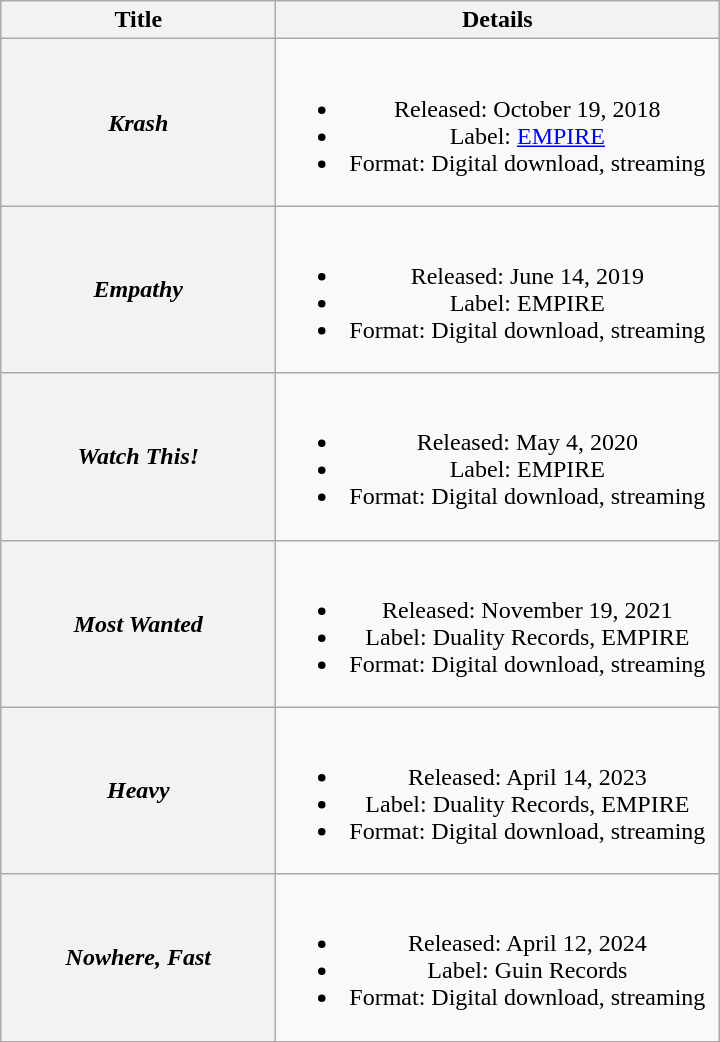<table class="wikitable plainrowheaders" style="text-align:center;">
<tr>
<th scope="col" style="width:11em;">Title</th>
<th scope="col" style="width:18em;">Details</th>
</tr>
<tr>
<th scope="row"><em>Krash</em></th>
<td><br><ul><li>Released: October 19, 2018</li><li>Label: <a href='#'>EMPIRE</a></li><li>Format: Digital download, streaming</li></ul></td>
</tr>
<tr>
<th scope="row"><em>Empathy</em></th>
<td><br><ul><li>Released: June 14, 2019</li><li>Label: EMPIRE</li><li>Format: Digital download, streaming</li></ul></td>
</tr>
<tr>
<th scope="row"><em>Watch This!</em></th>
<td><br><ul><li>Released: May 4, 2020</li><li>Label: EMPIRE</li><li>Format: Digital download, streaming</li></ul></td>
</tr>
<tr>
<th scope="row"><em>Most Wanted</em></th>
<td><br><ul><li>Released: November 19, 2021</li><li>Label: Duality Records, EMPIRE</li><li>Format: Digital download, streaming</li></ul></td>
</tr>
<tr>
<th scope="row"><em>Heavy</em></th>
<td><br><ul><li>Released: April 14, 2023</li><li>Label: Duality Records, EMPIRE</li><li>Format: Digital download, streaming</li></ul></td>
</tr>
<tr>
<th scope="row"><em>Nowhere, Fast</em></th>
<td><br><ul><li>Released: April 12, 2024</li><li>Label: Guin Records</li><li>Format: Digital download, streaming</li></ul></td>
</tr>
</table>
